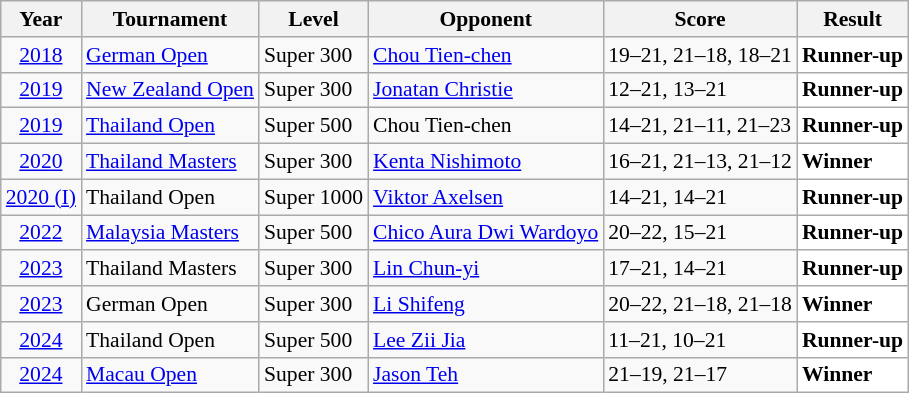<table class="sortable wikitable" style="font-size: 90%">
<tr>
<th>Year</th>
<th>Tournament</th>
<th>Level</th>
<th>Opponent</th>
<th>Score</th>
<th>Result</th>
</tr>
<tr>
<td align="center"><a href='#'>2018</a></td>
<td align="left"><a href='#'>German Open</a></td>
<td align="left">Super 300</td>
<td align="left"> <a href='#'>Chou Tien-chen</a></td>
<td algin="left">19–21, 21–18, 18–21</td>
<td style="text-align:left; background:white"> <strong>Runner-up</strong></td>
</tr>
<tr>
<td align="center"><a href='#'>2019</a></td>
<td align="left"><a href='#'>New Zealand Open</a></td>
<td align="left">Super 300</td>
<td align="left"> <a href='#'>Jonatan Christie</a></td>
<td align="left">12–21, 13–21</td>
<td style="text-align:left; background:white"> <strong>Runner-up</strong></td>
</tr>
<tr>
<td align="center"><a href='#'>2019</a></td>
<td align="left"><a href='#'>Thailand Open</a></td>
<td align="left">Super 500</td>
<td align="left"> Chou Tien-chen</td>
<td align="left">14–21, 21–11, 21–23</td>
<td style="text-align:left; background:white"> <strong>Runner-up</strong></td>
</tr>
<tr>
<td align="center"><a href='#'>2020</a></td>
<td align="left"><a href='#'>Thailand Masters</a></td>
<td align="left">Super 300</td>
<td align="left"> <a href='#'>Kenta Nishimoto</a></td>
<td align="left">16–21, 21–13, 21–12</td>
<td style="text-align:left; background:white"> <strong>Winner</strong></td>
</tr>
<tr>
<td align="center"><a href='#'>2020 (I)</a></td>
<td align="left">Thailand Open</td>
<td align="left">Super 1000</td>
<td align="left"> <a href='#'>Viktor Axelsen</a></td>
<td align="left">14–21, 14–21</td>
<td style="text-align:left; background:white"> <strong>Runner-up</strong></td>
</tr>
<tr>
<td align="center"><a href='#'>2022</a></td>
<td align="left"><a href='#'>Malaysia Masters</a></td>
<td align="left">Super 500</td>
<td align="left"> <a href='#'>Chico Aura Dwi Wardoyo</a></td>
<td align="left">20–22, 15–21</td>
<td style="text-align:left; background:white"> <strong>Runner-up</strong></td>
</tr>
<tr>
<td align="center"><a href='#'>2023</a></td>
<td align="left">Thailand Masters</td>
<td align="left">Super 300</td>
<td align="left"> <a href='#'>Lin Chun-yi</a></td>
<td align="left">17–21, 14–21</td>
<td style="text-align:left; background:white"> <strong>Runner-up</strong></td>
</tr>
<tr>
<td align="center"><a href='#'>2023</a></td>
<td align="left">German Open</td>
<td align="left">Super 300</td>
<td align="left"> <a href='#'>Li Shifeng</a></td>
<td align="left">20–22, 21–18, 21–18</td>
<td style="text-align:left; background:white"> <strong>Winner</strong></td>
</tr>
<tr>
<td align="center"><a href='#'>2024</a></td>
<td align="left">Thailand Open</td>
<td align="left">Super 500</td>
<td align="left"> <a href='#'>Lee Zii Jia</a></td>
<td align="left">11–21, 10–21</td>
<td style="text-align:left; background:white"> <strong>Runner-up</strong></td>
</tr>
<tr>
<td align="center"><a href='#'>2024</a></td>
<td align="left"><a href='#'>Macau Open</a></td>
<td align="left">Super 300</td>
<td align="left"> <a href='#'>Jason Teh</a></td>
<td align="left">21–19, 21–17</td>
<td style="text-align:left; background:white"> <strong>Winner</strong></td>
</tr>
</table>
